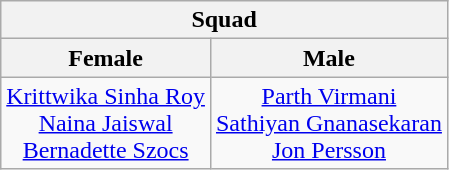<table class="wikitable" style="text-align:center;">
<tr>
<th colspan="4">Squad </th>
</tr>
<tr>
<th>Female</th>
<th>Male</th>
</tr>
<tr>
<td> <a href='#'>Krittwika Sinha Roy</a><br> <a href='#'>Naina Jaiswal</a><br> <a href='#'>Bernadette Szocs</a></td>
<td> <a href='#'>Parth Virmani</a><br> <a href='#'>Sathiyan Gnanasekaran</a><br> <a href='#'>Jon Persson</a></td>
</tr>
</table>
